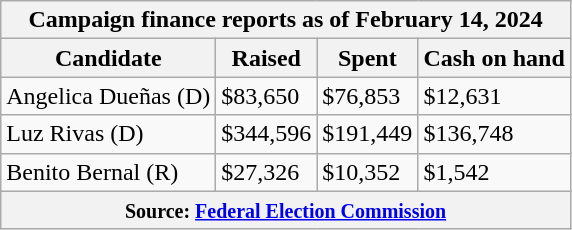<table class="wikitable sortable">
<tr>
<th colspan=4>Campaign finance reports as of February 14, 2024</th>
</tr>
<tr style="text-align:center;">
<th>Candidate</th>
<th>Raised</th>
<th>Spent</th>
<th>Cash on hand</th>
</tr>
<tr>
<td>Angelica Dueñas (D)</td>
<td>$83,650</td>
<td>$76,853</td>
<td>$12,631</td>
</tr>
<tr>
<td>Luz Rivas (D)</td>
<td>$344,596</td>
<td>$191,449</td>
<td>$136,748</td>
</tr>
<tr>
<td>Benito Bernal (R)</td>
<td>$27,326</td>
<td>$10,352</td>
<td>$1,542</td>
</tr>
<tr>
<th colspan="4"><small>Source: <a href='#'>Federal Election Commission</a></small></th>
</tr>
</table>
